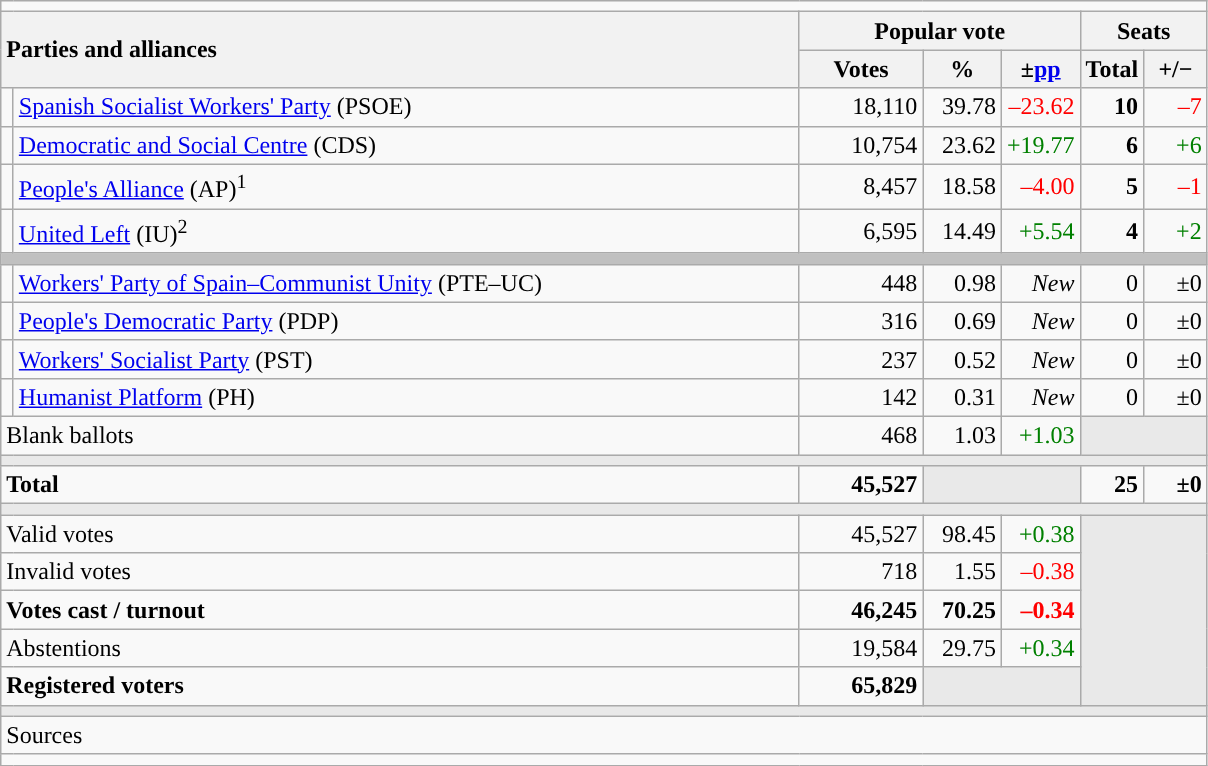<table class="wikitable" style="text-align:right;">
<tr>
<td colspan="7"></td>
</tr>
<tr>
<th style="text-align:left;" rowspan="2" colspan="2" width="525">Parties and alliances</th>
<th colspan="3">Popular vote</th>
<th colspan="2">Seats</th>
</tr>
<tr>
<th width="75">Votes</th>
<th width="45">%</th>
<th width="45">±<a href='#'>pp</a></th>
<th width="35">Total</th>
<th width="35">+/−</th>
</tr>
<tr>
<td width="1" style="color:inherit;background:"></td>
<td align="left"><a href='#'>Spanish Socialist Workers' Party</a> (PSOE)</td>
<td>18,110</td>
<td>39.78</td>
<td style="color:red;">–23.62</td>
<td><strong>10</strong></td>
<td style="color:red;">–7</td>
</tr>
<tr>
<td style="color:inherit;background:"></td>
<td align="left"><a href='#'>Democratic and Social Centre</a> (CDS)</td>
<td>10,754</td>
<td>23.62</td>
<td style="color:green;">+19.77</td>
<td><strong>6</strong></td>
<td style="color:green;">+6</td>
</tr>
<tr>
<td style="color:inherit;background:"></td>
<td align="left"><a href='#'>People's Alliance</a> (AP)<sup>1</sup></td>
<td>8,457</td>
<td>18.58</td>
<td style="color:red;">–4.00</td>
<td><strong>5</strong></td>
<td style="color:red;">–1</td>
</tr>
<tr>
<td style="color:inherit;background:"></td>
<td align="left"><a href='#'>United Left</a> (IU)<sup>2</sup></td>
<td>6,595</td>
<td>14.49</td>
<td style="color:green;">+5.54</td>
<td><strong>4</strong></td>
<td style="color:green;">+2</td>
</tr>
<tr>
<td colspan="7" bgcolor="#C0C0C0"></td>
</tr>
<tr>
<td style="color:inherit;background:"></td>
<td align="left"><a href='#'>Workers' Party of Spain–Communist Unity</a> (PTE–UC)</td>
<td>448</td>
<td>0.98</td>
<td><em>New</em></td>
<td>0</td>
<td>±0</td>
</tr>
<tr>
<td style="color:inherit;background:"></td>
<td align="left"><a href='#'>People's Democratic Party</a> (PDP)</td>
<td>316</td>
<td>0.69</td>
<td><em>New</em></td>
<td>0</td>
<td>±0</td>
</tr>
<tr>
<td style="color:inherit;background:"></td>
<td align="left"><a href='#'>Workers' Socialist Party</a> (PST)</td>
<td>237</td>
<td>0.52</td>
<td><em>New</em></td>
<td>0</td>
<td>±0</td>
</tr>
<tr>
<td style="color:inherit;background:"></td>
<td align="left"><a href='#'>Humanist Platform</a> (PH)</td>
<td>142</td>
<td>0.31</td>
<td><em>New</em></td>
<td>0</td>
<td>±0</td>
</tr>
<tr>
<td align="left" colspan="2">Blank ballots</td>
<td>468</td>
<td>1.03</td>
<td style="color:green;">+1.03</td>
<td bgcolor="#E9E9E9" colspan="2"></td>
</tr>
<tr>
<td colspan="7" bgcolor="#E9E9E9"></td>
</tr>
<tr style="font-weight:bold;">
<td align="left" colspan="2">Total</td>
<td>45,527</td>
<td bgcolor="#E9E9E9" colspan="2"></td>
<td>25</td>
<td>±0</td>
</tr>
<tr>
<td colspan="7" bgcolor="#E9E9E9"></td>
</tr>
<tr>
<td align="left" colspan="2">Valid votes</td>
<td>45,527</td>
<td>98.45</td>
<td style="color:green;">+0.38</td>
<td bgcolor="#E9E9E9" colspan="2" rowspan="5"></td>
</tr>
<tr>
<td align="left" colspan="2">Invalid votes</td>
<td>718</td>
<td>1.55</td>
<td style="color:red;">–0.38</td>
</tr>
<tr style="font-weight:bold;">
<td align="left" colspan="2">Votes cast / turnout</td>
<td>46,245</td>
<td>70.25</td>
<td style="color:red;">–0.34</td>
</tr>
<tr>
<td align="left" colspan="2">Abstentions</td>
<td>19,584</td>
<td>29.75</td>
<td style="color:green;">+0.34</td>
</tr>
<tr style="font-weight:bold;">
<td align="left" colspan="2">Registered voters</td>
<td>65,829</td>
<td bgcolor="#E9E9E9" colspan="2"></td>
</tr>
<tr>
<td colspan="7" bgcolor="#E9E9E9"></td>
</tr>
<tr>
<td align="left" colspan="7">Sources</td>
</tr>
<tr>
<td colspan="7" style="text-align:left; max-width:790px;"></td>
</tr>
</table>
